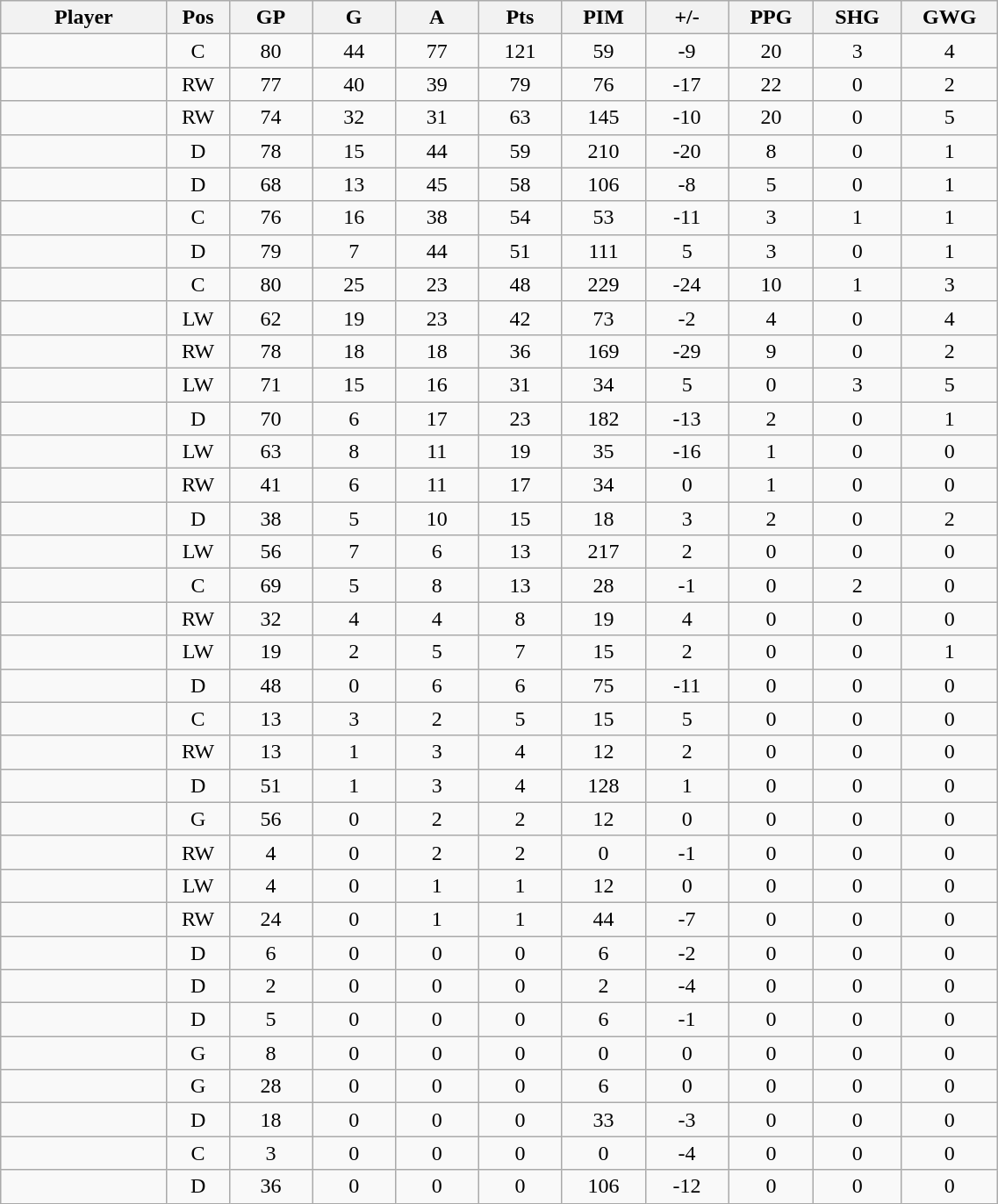<table class="wikitable sortable" width="60%">
<tr ALIGN="center">
<th bgcolor="#DDDDFF" width="10%">Player</th>
<th bgcolor="#DDDDFF" width="3%" title="Position">Pos</th>
<th bgcolor="#DDDDFF" width="5%" title="Games played">GP</th>
<th bgcolor="#DDDDFF" width="5%" title="Goals">G</th>
<th bgcolor="#DDDDFF" width="5%" title="Assists">A</th>
<th bgcolor="#DDDDFF" width="5%" title="Points">Pts</th>
<th bgcolor="#DDDDFF" width="5%" title="Penalties in Minutes">PIM</th>
<th bgcolor="#DDDDFF" width="5%" title="Plus/Minus">+/-</th>
<th bgcolor="#DDDDFF" width="5%" title="Power Play Goals">PPG</th>
<th bgcolor="#DDDDFF" width="5%" title="Short-handed Goals">SHG</th>
<th bgcolor="#DDDDFF" width="5%" title="Game-winning Goals">GWG</th>
</tr>
<tr align="center">
<td align="right"></td>
<td>C</td>
<td>80</td>
<td>44</td>
<td>77</td>
<td>121</td>
<td>59</td>
<td>-9</td>
<td>20</td>
<td>3</td>
<td>4</td>
</tr>
<tr align="center">
<td align="right"></td>
<td>RW</td>
<td>77</td>
<td>40</td>
<td>39</td>
<td>79</td>
<td>76</td>
<td>-17</td>
<td>22</td>
<td>0</td>
<td>2</td>
</tr>
<tr align="center">
<td align="right"></td>
<td>RW</td>
<td>74</td>
<td>32</td>
<td>31</td>
<td>63</td>
<td>145</td>
<td>-10</td>
<td>20</td>
<td>0</td>
<td>5</td>
</tr>
<tr align="center">
<td align="right"></td>
<td>D</td>
<td>78</td>
<td>15</td>
<td>44</td>
<td>59</td>
<td>210</td>
<td>-20</td>
<td>8</td>
<td>0</td>
<td>1</td>
</tr>
<tr align="center">
<td align="right"></td>
<td>D</td>
<td>68</td>
<td>13</td>
<td>45</td>
<td>58</td>
<td>106</td>
<td>-8</td>
<td>5</td>
<td>0</td>
<td>1</td>
</tr>
<tr align="center">
<td align="right"></td>
<td>C</td>
<td>76</td>
<td>16</td>
<td>38</td>
<td>54</td>
<td>53</td>
<td>-11</td>
<td>3</td>
<td>1</td>
<td>1</td>
</tr>
<tr align="center">
<td align="right"></td>
<td>D</td>
<td>79</td>
<td>7</td>
<td>44</td>
<td>51</td>
<td>111</td>
<td>5</td>
<td>3</td>
<td>0</td>
<td>1</td>
</tr>
<tr align="center">
<td align="right"></td>
<td>C</td>
<td>80</td>
<td>25</td>
<td>23</td>
<td>48</td>
<td>229</td>
<td>-24</td>
<td>10</td>
<td>1</td>
<td>3</td>
</tr>
<tr align="center">
<td align="right"></td>
<td>LW</td>
<td>62</td>
<td>19</td>
<td>23</td>
<td>42</td>
<td>73</td>
<td>-2</td>
<td>4</td>
<td>0</td>
<td>4</td>
</tr>
<tr align="center">
<td align="right"></td>
<td>RW</td>
<td>78</td>
<td>18</td>
<td>18</td>
<td>36</td>
<td>169</td>
<td>-29</td>
<td>9</td>
<td>0</td>
<td>2</td>
</tr>
<tr align="center">
<td align="right"></td>
<td>LW</td>
<td>71</td>
<td>15</td>
<td>16</td>
<td>31</td>
<td>34</td>
<td>5</td>
<td>0</td>
<td>3</td>
<td>5</td>
</tr>
<tr align="center">
<td align="right"></td>
<td>D</td>
<td>70</td>
<td>6</td>
<td>17</td>
<td>23</td>
<td>182</td>
<td>-13</td>
<td>2</td>
<td>0</td>
<td>1</td>
</tr>
<tr align="center">
<td align="right"></td>
<td>LW</td>
<td>63</td>
<td>8</td>
<td>11</td>
<td>19</td>
<td>35</td>
<td>-16</td>
<td>1</td>
<td>0</td>
<td>0</td>
</tr>
<tr align="center">
<td align="right"></td>
<td>RW</td>
<td>41</td>
<td>6</td>
<td>11</td>
<td>17</td>
<td>34</td>
<td>0</td>
<td>1</td>
<td>0</td>
<td>0</td>
</tr>
<tr align="center">
<td align="right"></td>
<td>D</td>
<td>38</td>
<td>5</td>
<td>10</td>
<td>15</td>
<td>18</td>
<td>3</td>
<td>2</td>
<td>0</td>
<td>2</td>
</tr>
<tr align="center">
<td align="right"></td>
<td>LW</td>
<td>56</td>
<td>7</td>
<td>6</td>
<td>13</td>
<td>217</td>
<td>2</td>
<td>0</td>
<td>0</td>
<td>0</td>
</tr>
<tr align="center">
<td align="right"></td>
<td>C</td>
<td>69</td>
<td>5</td>
<td>8</td>
<td>13</td>
<td>28</td>
<td>-1</td>
<td>0</td>
<td>2</td>
<td>0</td>
</tr>
<tr align="center">
<td align="right"></td>
<td>RW</td>
<td>32</td>
<td>4</td>
<td>4</td>
<td>8</td>
<td>19</td>
<td>4</td>
<td>0</td>
<td>0</td>
<td>0</td>
</tr>
<tr align="center">
<td align="right"></td>
<td>LW</td>
<td>19</td>
<td>2</td>
<td>5</td>
<td>7</td>
<td>15</td>
<td>2</td>
<td>0</td>
<td>0</td>
<td>1</td>
</tr>
<tr align="center">
<td align="right"></td>
<td>D</td>
<td>48</td>
<td>0</td>
<td>6</td>
<td>6</td>
<td>75</td>
<td>-11</td>
<td>0</td>
<td>0</td>
<td>0</td>
</tr>
<tr align="center">
<td align="right"></td>
<td>C</td>
<td>13</td>
<td>3</td>
<td>2</td>
<td>5</td>
<td>15</td>
<td>5</td>
<td>0</td>
<td>0</td>
<td>0</td>
</tr>
<tr align="center">
<td align="right"></td>
<td>RW</td>
<td>13</td>
<td>1</td>
<td>3</td>
<td>4</td>
<td>12</td>
<td>2</td>
<td>0</td>
<td>0</td>
<td>0</td>
</tr>
<tr align="center">
<td align="right"></td>
<td>D</td>
<td>51</td>
<td>1</td>
<td>3</td>
<td>4</td>
<td>128</td>
<td>1</td>
<td>0</td>
<td>0</td>
<td>0</td>
</tr>
<tr align="center">
<td align="right"></td>
<td>G</td>
<td>56</td>
<td>0</td>
<td>2</td>
<td>2</td>
<td>12</td>
<td>0</td>
<td>0</td>
<td>0</td>
<td>0</td>
</tr>
<tr align="center">
<td align="right"></td>
<td>RW</td>
<td>4</td>
<td>0</td>
<td>2</td>
<td>2</td>
<td>0</td>
<td>-1</td>
<td>0</td>
<td>0</td>
<td>0</td>
</tr>
<tr align="center">
<td align="right"></td>
<td>LW</td>
<td>4</td>
<td>0</td>
<td>1</td>
<td>1</td>
<td>12</td>
<td>0</td>
<td>0</td>
<td>0</td>
<td>0</td>
</tr>
<tr align="center">
<td align="right"></td>
<td>RW</td>
<td>24</td>
<td>0</td>
<td>1</td>
<td>1</td>
<td>44</td>
<td>-7</td>
<td>0</td>
<td>0</td>
<td>0</td>
</tr>
<tr align="center">
<td align="right"></td>
<td>D</td>
<td>6</td>
<td>0</td>
<td>0</td>
<td>0</td>
<td>6</td>
<td>-2</td>
<td>0</td>
<td>0</td>
<td>0</td>
</tr>
<tr align="center">
<td align="right"></td>
<td>D</td>
<td>2</td>
<td>0</td>
<td>0</td>
<td>0</td>
<td>2</td>
<td>-4</td>
<td>0</td>
<td>0</td>
<td>0</td>
</tr>
<tr align="center">
<td align="right"></td>
<td>D</td>
<td>5</td>
<td>0</td>
<td>0</td>
<td>0</td>
<td>6</td>
<td>-1</td>
<td>0</td>
<td>0</td>
<td>0</td>
</tr>
<tr align="center">
<td align="right"></td>
<td>G</td>
<td>8</td>
<td>0</td>
<td>0</td>
<td>0</td>
<td>0</td>
<td>0</td>
<td>0</td>
<td>0</td>
<td>0</td>
</tr>
<tr align="center">
<td align="right"></td>
<td>G</td>
<td>28</td>
<td>0</td>
<td>0</td>
<td>0</td>
<td>6</td>
<td>0</td>
<td>0</td>
<td>0</td>
<td>0</td>
</tr>
<tr align="center">
<td align="right"></td>
<td>D</td>
<td>18</td>
<td>0</td>
<td>0</td>
<td>0</td>
<td>33</td>
<td>-3</td>
<td>0</td>
<td>0</td>
<td>0</td>
</tr>
<tr align="center">
<td align="right"></td>
<td>C</td>
<td>3</td>
<td>0</td>
<td>0</td>
<td>0</td>
<td>0</td>
<td>-4</td>
<td>0</td>
<td>0</td>
<td>0</td>
</tr>
<tr align="center">
<td align="right"></td>
<td>D</td>
<td>36</td>
<td>0</td>
<td>0</td>
<td>0</td>
<td>106</td>
<td>-12</td>
<td>0</td>
<td>0</td>
<td>0</td>
</tr>
</table>
